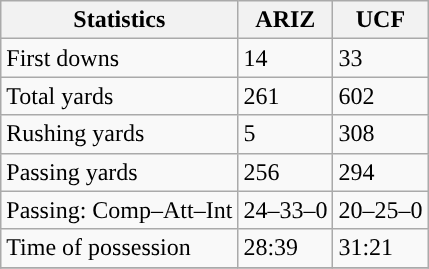<table class="wikitable" style="float: left;">
<tr>
<th>Statistics</th>
<th>ARIZ</th>
<th>UCF</th>
</tr>
<tr>
<td>First downs</td>
<td>14</td>
<td>33</td>
</tr>
<tr>
<td>Total yards</td>
<td>261</td>
<td>602</td>
</tr>
<tr>
<td>Rushing yards</td>
<td>5</td>
<td>308</td>
</tr>
<tr>
<td>Passing yards</td>
<td>256</td>
<td>294</td>
</tr>
<tr>
<td>Passing: Comp–Att–Int</td>
<td>24–33–0</td>
<td>20–25–0</td>
</tr>
<tr>
<td>Time of possession</td>
<td>28:39</td>
<td>31:21</td>
</tr>
<tr>
</tr>
</table>
